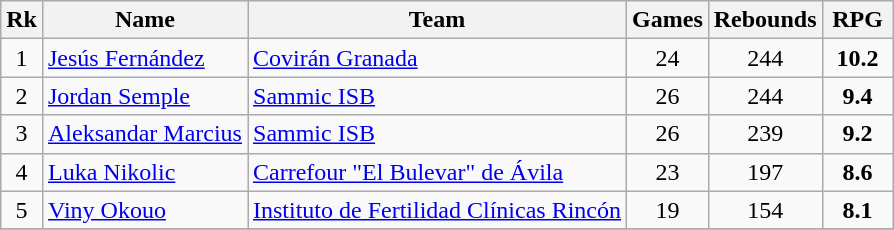<table class="wikitable" style="text-align: center;">
<tr>
<th>Rk</th>
<th>Name</th>
<th>Team</th>
<th>Games</th>
<th>Rebounds</th>
<th width=40>RPG</th>
</tr>
<tr>
<td>1</td>
<td align="left"> <a href='#'>Jesús Fernández</a></td>
<td align="left"><a href='#'>Covirán Granada</a></td>
<td>24</td>
<td>244</td>
<td><strong>10.2</strong></td>
</tr>
<tr>
<td>2</td>
<td align="left"> <a href='#'>Jordan Semple</a></td>
<td align="left"><a href='#'>Sammic ISB</a></td>
<td>26</td>
<td>244</td>
<td><strong>9.4</strong></td>
</tr>
<tr>
<td>3</td>
<td align="left"> <a href='#'>Aleksandar Marcius</a></td>
<td align="left"><a href='#'>Sammic ISB</a></td>
<td>26</td>
<td>239</td>
<td><strong>9.2</strong></td>
</tr>
<tr>
<td>4</td>
<td align="left"> <a href='#'>Luka Nikolic</a></td>
<td align="left"><a href='#'>Carrefour "El Bulevar" de Ávila</a></td>
<td>23</td>
<td>197</td>
<td><strong>8.6</strong></td>
</tr>
<tr>
<td>5</td>
<td align="left"> <a href='#'>Viny Okouo</a></td>
<td align="left"><a href='#'>Instituto de Fertilidad Clínicas Rincón</a></td>
<td>19</td>
<td>154</td>
<td><strong>8.1</strong></td>
</tr>
<tr>
</tr>
</table>
